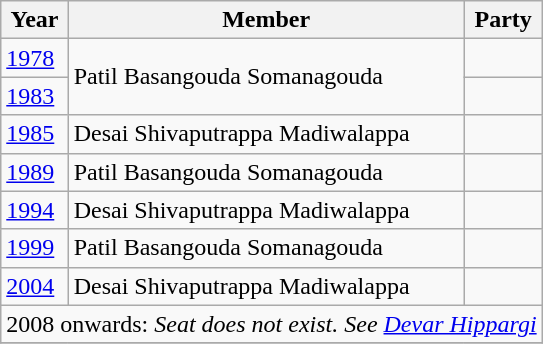<table class="wikitable sortable">
<tr>
<th>Year</th>
<th>Member</th>
<th colspan="2">Party</th>
</tr>
<tr>
<td><a href='#'>1978</a></td>
<td rowspan=2>Patil Basangouda Somanagouda</td>
<td></td>
</tr>
<tr>
<td><a href='#'>1983</a></td>
<td></td>
</tr>
<tr>
<td><a href='#'>1985</a></td>
<td>Desai Shivaputrappa Madiwalappa</td>
<td></td>
</tr>
<tr>
<td><a href='#'>1989</a></td>
<td>Patil Basangouda Somanagouda</td>
<td></td>
</tr>
<tr>
<td><a href='#'>1994</a></td>
<td>Desai Shivaputrappa Madiwalappa</td>
<td></td>
</tr>
<tr>
<td><a href='#'>1999</a></td>
<td>Patil Basangouda Somanagouda</td>
<td></td>
</tr>
<tr>
<td><a href='#'>2004</a></td>
<td>Desai Shivaputrappa Madiwalappa</td>
<td></td>
</tr>
<tr>
<td colspan=4 align=center>2008 onwards: <em>Seat does not exist. See <a href='#'>Devar Hippargi</a></em></td>
</tr>
<tr>
</tr>
</table>
